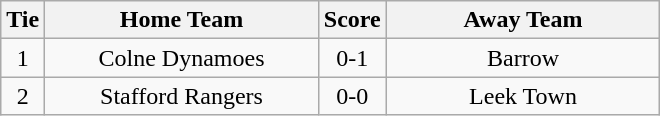<table class="wikitable" style="text-align:center;">
<tr>
<th width=20>Tie</th>
<th width=175>Home Team</th>
<th width=20>Score</th>
<th width=175>Away Team</th>
</tr>
<tr>
<td>1</td>
<td>Colne Dynamoes</td>
<td>0-1</td>
<td>Barrow</td>
</tr>
<tr>
<td>2</td>
<td>Stafford Rangers</td>
<td>0-0</td>
<td>Leek Town</td>
</tr>
</table>
